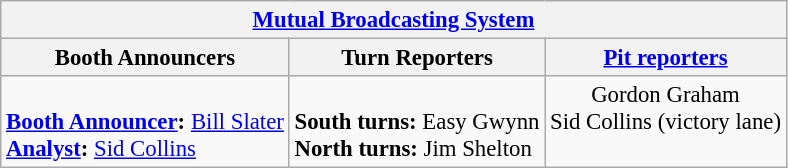<table class="wikitable" style="font-size: 95%">
<tr>
<th colspan=3><a href='#'>Mutual Broadcasting System</a></th>
</tr>
<tr>
<th>Booth Announcers</th>
<th>Turn Reporters</th>
<th><a href='#'>Pit reporters</a></th>
</tr>
<tr>
<td valign="top"><br><strong><a href='#'>Booth Announcer</a>:</strong> <a href='#'>Bill Slater</a><br>
<strong><a href='#'>Analyst</a>:</strong> <a href='#'>Sid Collins</a><br></td>
<td valign="top"><br><strong>South turns:</strong> Easy Gwynn<br>    
<strong>North turns:</strong> Jim Shelton<br></td>
<td align="center" valign="top">Gordon Graham<br>Sid Collins (victory lane)</td>
</tr>
</table>
